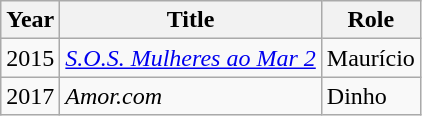<table class="wikitable">
<tr>
<th>Year</th>
<th>Title</th>
<th>Role</th>
</tr>
<tr>
<td>2015</td>
<td><em><a href='#'>S.O.S. Mulheres ao Mar 2</a></em></td>
<td>Maurício</td>
</tr>
<tr>
<td>2017</td>
<td><em>Amor.com</em></td>
<td>Dinho</td>
</tr>
</table>
